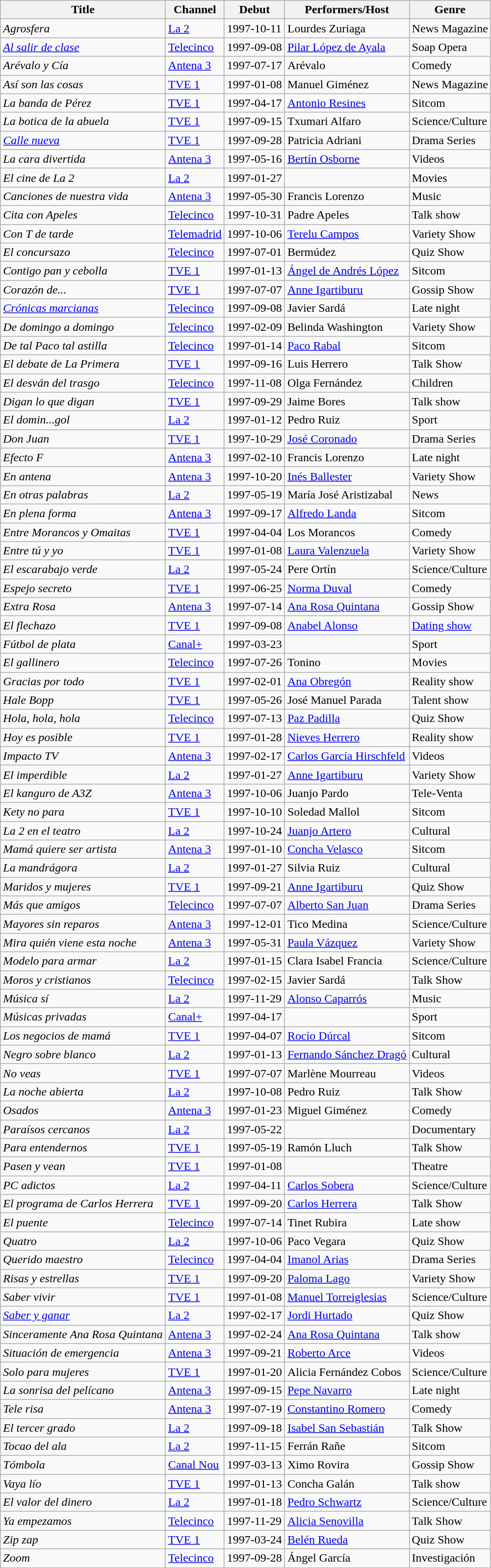<table class="wikitable sortable">
<tr>
<th>Title</th>
<th>Channel</th>
<th>Debut</th>
<th>Performers/Host</th>
<th>Genre</th>
</tr>
<tr>
<td><em>Agrosfera</em></td>
<td><a href='#'>La 2</a></td>
<td>1997-10-11</td>
<td>Lourdes Zuriaga</td>
<td>News Magazine</td>
</tr>
<tr>
<td><em><a href='#'>Al salir de clase</a></em></td>
<td><a href='#'>Telecinco</a></td>
<td>1997-09-08</td>
<td><a href='#'>Pilar López de Ayala</a></td>
<td>Soap Opera</td>
</tr>
<tr>
<td><em>Arévalo y Cía</em></td>
<td><a href='#'>Antena 3</a></td>
<td>1997-07-17</td>
<td>Arévalo</td>
<td>Comedy</td>
</tr>
<tr>
<td><em>Así son las cosas</em></td>
<td><a href='#'>TVE 1</a></td>
<td>1997-01-08</td>
<td>Manuel Giménez</td>
<td>News Magazine</td>
</tr>
<tr>
<td><em>La banda de Pérez</em></td>
<td><a href='#'>TVE 1</a></td>
<td>1997-04-17</td>
<td><a href='#'>Antonio Resines</a></td>
<td>Sitcom</td>
</tr>
<tr>
<td><em>La botica de la abuela</em></td>
<td><a href='#'>TVE 1</a></td>
<td>1997-09-15</td>
<td>Txumari Alfaro</td>
<td>Science/Culture</td>
</tr>
<tr>
<td><em><a href='#'>Calle nueva</a></em></td>
<td><a href='#'>TVE 1</a></td>
<td>1997-09-28</td>
<td>Patricia Adriani</td>
<td>Drama Series</td>
</tr>
<tr>
<td><em>La cara divertida</em></td>
<td><a href='#'>Antena 3</a></td>
<td>1997-05-16</td>
<td><a href='#'>Bertín Osborne</a></td>
<td>Videos</td>
</tr>
<tr>
<td><em>El cine de La 2</em></td>
<td><a href='#'>La 2</a></td>
<td>1997-01-27</td>
<td></td>
<td>Movies</td>
</tr>
<tr>
<td><em>Canciones de nuestra vida</em></td>
<td><a href='#'>Antena 3</a></td>
<td>1997-05-30</td>
<td>Francis Lorenzo</td>
<td>Music</td>
</tr>
<tr>
<td><em>Cita con Apeles</em></td>
<td><a href='#'>Telecinco</a></td>
<td>1997-10-31</td>
<td>Padre Apeles</td>
<td>Talk show</td>
</tr>
<tr>
<td><em>Con T de tarde</em></td>
<td><a href='#'>Telemadrid</a></td>
<td>1997-10-06</td>
<td><a href='#'>Terelu Campos</a></td>
<td>Variety Show</td>
</tr>
<tr>
<td><em>El concursazo</em></td>
<td><a href='#'>Telecinco</a></td>
<td>1997-07-01</td>
<td>Bermúdez</td>
<td>Quiz Show</td>
</tr>
<tr>
<td><em>Contigo pan y cebolla</em></td>
<td><a href='#'>TVE 1</a></td>
<td>1997-01-13</td>
<td><a href='#'>Ángel de Andrés López</a></td>
<td>Sitcom</td>
</tr>
<tr>
<td><em>Corazón de...</em></td>
<td><a href='#'>TVE 1</a></td>
<td>1997-07-07</td>
<td><a href='#'>Anne Igartiburu</a></td>
<td>Gossip Show</td>
</tr>
<tr>
<td><em><a href='#'>Crónicas marcianas</a></em></td>
<td><a href='#'>Telecinco</a></td>
<td>1997-09-08</td>
<td>Javier Sardá</td>
<td>Late night</td>
</tr>
<tr>
<td><em>De domingo a domingo</em></td>
<td><a href='#'>Telecinco</a></td>
<td>1997-02-09</td>
<td>Belinda Washington</td>
<td>Variety Show</td>
</tr>
<tr>
<td><em>De tal Paco tal astilla</em></td>
<td><a href='#'>Telecinco</a></td>
<td>1997-01-14</td>
<td><a href='#'>Paco Rabal</a></td>
<td>Sitcom</td>
</tr>
<tr>
<td><em>El debate de La Primera</em></td>
<td><a href='#'>TVE 1</a></td>
<td>1997-09-16</td>
<td>Luis Herrero</td>
<td>Talk Show</td>
</tr>
<tr>
<td><em>El desván del trasgo</em></td>
<td><a href='#'>Telecinco</a></td>
<td>1997-11-08</td>
<td>Olga Fernández</td>
<td>Children</td>
</tr>
<tr>
<td><em>Digan lo que digan</em></td>
<td><a href='#'>TVE 1</a></td>
<td>1997-09-29</td>
<td>Jaime Bores</td>
<td>Talk show</td>
</tr>
<tr>
<td><em>El domin...gol</em></td>
<td><a href='#'>La 2</a></td>
<td>1997-01-12</td>
<td>Pedro Ruiz</td>
<td>Sport</td>
</tr>
<tr>
<td><em>Don Juan</em></td>
<td><a href='#'>TVE 1</a></td>
<td>1997-10-29</td>
<td><a href='#'>José Coronado</a></td>
<td>Drama Series</td>
</tr>
<tr>
<td><em>Efecto F</em></td>
<td><a href='#'>Antena 3</a></td>
<td>1997-02-10</td>
<td>Francis Lorenzo</td>
<td>Late night</td>
</tr>
<tr>
<td><em>En antena</em></td>
<td><a href='#'>Antena 3</a></td>
<td>1997-10-20</td>
<td><a href='#'>Inés Ballester</a></td>
<td>Variety Show</td>
</tr>
<tr>
<td><em>En otras palabras</em></td>
<td><a href='#'>La 2</a></td>
<td>1997-05-19</td>
<td>María José Aristizabal</td>
<td>News</td>
</tr>
<tr>
<td><em>En plena forma</em></td>
<td><a href='#'>Antena 3</a></td>
<td>1997-09-17</td>
<td><a href='#'>Alfredo Landa</a></td>
<td>Sitcom</td>
</tr>
<tr>
<td><em>Entre Morancos y Omaitas</em></td>
<td><a href='#'>TVE 1</a></td>
<td>1997-04-04</td>
<td>Los Morancos</td>
<td>Comedy</td>
</tr>
<tr>
<td><em>Entre tú y yo</em></td>
<td><a href='#'>TVE 1</a></td>
<td>1997-01-08</td>
<td><a href='#'>Laura Valenzuela</a></td>
<td>Variety Show</td>
</tr>
<tr>
<td><em>El escarabajo verde</em></td>
<td><a href='#'>La 2</a></td>
<td>1997-05-24</td>
<td>Pere Ortín</td>
<td>Science/Culture</td>
</tr>
<tr>
<td><em>Espejo secreto</em></td>
<td><a href='#'>TVE 1</a></td>
<td>1997-06-25</td>
<td><a href='#'>Norma Duval</a></td>
<td>Comedy</td>
</tr>
<tr>
<td><em>Extra Rosa</em></td>
<td><a href='#'>Antena 3</a></td>
<td>1997-07-14</td>
<td><a href='#'>Ana Rosa Quintana</a></td>
<td>Gossip Show</td>
</tr>
<tr>
<td><em>El flechazo</em></td>
<td><a href='#'>TVE 1</a></td>
<td>1997-09-08</td>
<td><a href='#'>Anabel Alonso</a></td>
<td><a href='#'>Dating show</a></td>
</tr>
<tr>
<td><em>Fútbol de plata</em></td>
<td><a href='#'>Canal+</a></td>
<td>1997-03-23</td>
<td></td>
<td>Sport</td>
</tr>
<tr>
<td><em>El gallinero</em></td>
<td><a href='#'>Telecinco</a></td>
<td>1997-07-26</td>
<td>Tonino</td>
<td>Movies</td>
</tr>
<tr>
<td><em>Gracias por todo</em></td>
<td><a href='#'>TVE 1</a></td>
<td>1997-02-01</td>
<td><a href='#'>Ana Obregón</a></td>
<td>Reality show</td>
</tr>
<tr>
<td><em>Hale Bopp</em></td>
<td><a href='#'>TVE 1</a></td>
<td>1997-05-26</td>
<td>José Manuel Parada</td>
<td>Talent show</td>
</tr>
<tr>
<td><em>Hola, hola, hola</em></td>
<td><a href='#'>Telecinco</a></td>
<td>1997-07-13</td>
<td><a href='#'>Paz Padilla</a></td>
<td>Quiz Show</td>
</tr>
<tr>
<td><em>Hoy es posible</em></td>
<td><a href='#'>TVE 1</a></td>
<td>1997-01-28</td>
<td><a href='#'>Nieves Herrero</a></td>
<td>Reality show</td>
</tr>
<tr>
<td><em>Impacto TV</em></td>
<td><a href='#'>Antena 3</a></td>
<td>1997-02-17</td>
<td><a href='#'>Carlos García Hirschfeld</a></td>
<td>Videos</td>
</tr>
<tr>
<td><em>El imperdible</em></td>
<td><a href='#'>La 2</a></td>
<td>1997-01-27</td>
<td><a href='#'>Anne Igartiburu</a></td>
<td>Variety Show</td>
</tr>
<tr>
<td><em>El kanguro de A3Z</em></td>
<td><a href='#'>Antena 3</a></td>
<td>1997-10-06</td>
<td>Juanjo Pardo</td>
<td>Tele-Venta</td>
</tr>
<tr>
<td><em>Kety no para</em></td>
<td><a href='#'>TVE 1</a></td>
<td>1997-10-10</td>
<td>Soledad Mallol</td>
<td>Sitcom</td>
</tr>
<tr>
<td><em>La 2 en el teatro</em></td>
<td><a href='#'>La 2</a></td>
<td>1997-10-24</td>
<td><a href='#'>Juanjo Artero</a></td>
<td>Cultural</td>
</tr>
<tr>
<td><em>Mamá quiere ser artista</em></td>
<td><a href='#'>Antena 3</a></td>
<td>1997-01-10</td>
<td><a href='#'>Concha Velasco</a></td>
<td>Sitcom</td>
</tr>
<tr>
<td><em>La mandrágora</em></td>
<td><a href='#'>La 2</a></td>
<td>1997-01-27</td>
<td>Silvia Ruiz</td>
<td>Cultural</td>
</tr>
<tr>
<td><em>Maridos y mujeres</em></td>
<td><a href='#'>TVE 1</a></td>
<td>1997-09-21</td>
<td><a href='#'>Anne Igartiburu</a></td>
<td>Quiz Show</td>
</tr>
<tr>
<td><em>Más que amigos</em></td>
<td><a href='#'>Telecinco</a></td>
<td>1997-07-07</td>
<td><a href='#'>Alberto San Juan</a></td>
<td>Drama Series</td>
</tr>
<tr>
<td><em>Mayores sin reparos</em></td>
<td><a href='#'>Antena 3</a></td>
<td>1997-12-01</td>
<td>Tico Medina</td>
<td>Science/Culture</td>
</tr>
<tr>
<td><em>Mira quién viene esta noche</em></td>
<td><a href='#'>Antena 3</a></td>
<td>1997-05-31</td>
<td><a href='#'>Paula Vázquez</a></td>
<td>Variety Show</td>
</tr>
<tr>
<td><em>Modelo para armar</em></td>
<td><a href='#'>La 2</a></td>
<td>1997-01-15</td>
<td>Clara Isabel Francia</td>
<td>Science/Culture</td>
</tr>
<tr>
<td><em>Moros y cristianos</em></td>
<td><a href='#'>Telecinco</a></td>
<td>1997-02-15</td>
<td>Javier Sardá</td>
<td>Talk Show</td>
</tr>
<tr>
<td><em>Música sí</em></td>
<td><a href='#'>La 2</a></td>
<td>1997-11-29</td>
<td><a href='#'>Alonso Caparrós</a></td>
<td>Music</td>
</tr>
<tr>
<td><em>Músicas privadas</em></td>
<td><a href='#'>Canal+</a></td>
<td>1997-04-17</td>
<td></td>
<td>Sport</td>
</tr>
<tr>
<td><em>Los negocios de mamá</em></td>
<td><a href='#'>TVE 1</a></td>
<td>1997-04-07</td>
<td><a href='#'>Rocío Dúrcal</a></td>
<td>Sitcom</td>
</tr>
<tr>
<td><em>Negro sobre blanco</em></td>
<td><a href='#'>La 2</a></td>
<td>1997-01-13</td>
<td><a href='#'>Fernando Sánchez Dragó</a></td>
<td>Cultural</td>
</tr>
<tr>
<td><em>No veas</em></td>
<td><a href='#'>TVE 1</a></td>
<td>1997-07-07</td>
<td>Marlène Mourreau</td>
<td>Videos</td>
</tr>
<tr>
<td><em>La noche abierta</em></td>
<td><a href='#'>La 2</a></td>
<td>1997-10-08</td>
<td>Pedro Ruiz</td>
<td>Talk Show</td>
</tr>
<tr>
<td><em>Osados</em></td>
<td><a href='#'>Antena 3</a></td>
<td>1997-01-23</td>
<td>Miguel Giménez</td>
<td>Comedy</td>
</tr>
<tr>
<td><em>Paraísos cercanos</em></td>
<td><a href='#'>La 2</a></td>
<td>1997-05-22</td>
<td></td>
<td>Documentary</td>
</tr>
<tr>
<td><em>Para entendernos</em></td>
<td><a href='#'>TVE 1</a></td>
<td>1997-05-19</td>
<td>Ramón Lluch</td>
<td>Talk Show</td>
</tr>
<tr>
<td><em>Pasen y vean</em></td>
<td><a href='#'>TVE 1</a></td>
<td>1997-01-08</td>
<td></td>
<td>Theatre</td>
</tr>
<tr>
<td><em>PC adictos</em></td>
<td><a href='#'>La 2</a></td>
<td>1997-04-11</td>
<td><a href='#'>Carlos Sobera</a></td>
<td>Science/Culture</td>
</tr>
<tr>
<td><em>El programa de Carlos Herrera</em></td>
<td><a href='#'>TVE 1</a></td>
<td>1997-09-20</td>
<td><a href='#'>Carlos Herrera</a></td>
<td>Talk Show</td>
</tr>
<tr>
<td><em>El puente</em></td>
<td><a href='#'>Telecinco</a></td>
<td>1997-07-14</td>
<td>Tinet Rubira</td>
<td>Late show</td>
</tr>
<tr>
<td><em>Quatro</em></td>
<td><a href='#'>La 2</a></td>
<td>1997-10-06</td>
<td>Paco Vegara</td>
<td>Quiz Show</td>
</tr>
<tr>
<td><em>Querido maestro</em></td>
<td><a href='#'>Telecinco</a></td>
<td>1997-04-04</td>
<td><a href='#'>Imanol Arias</a></td>
<td>Drama Series</td>
</tr>
<tr>
<td><em>Risas y estrellas</em></td>
<td><a href='#'>TVE 1</a></td>
<td>1997-09-20</td>
<td><a href='#'>Paloma Lago</a></td>
<td>Variety Show</td>
</tr>
<tr>
<td><em>Saber vivir</em></td>
<td><a href='#'>TVE 1</a></td>
<td>1997-01-08</td>
<td><a href='#'>Manuel Torreiglesias</a></td>
<td>Science/Culture</td>
</tr>
<tr>
<td><em><a href='#'>Saber y ganar</a></em></td>
<td><a href='#'>La 2</a></td>
<td>1997-02-17</td>
<td><a href='#'>Jordi Hurtado</a></td>
<td>Quiz Show</td>
</tr>
<tr>
<td><em>Sinceramente Ana Rosa Quintana</em></td>
<td><a href='#'>Antena 3</a></td>
<td>1997-02-24</td>
<td><a href='#'>Ana Rosa Quintana</a></td>
<td>Talk show</td>
</tr>
<tr>
<td><em>Situación de emergencia</em></td>
<td><a href='#'>Antena 3</a></td>
<td>1997-09-21</td>
<td><a href='#'>Roberto Arce</a></td>
<td>Videos</td>
</tr>
<tr>
<td><em>Solo para mujeres</em></td>
<td><a href='#'>TVE 1</a></td>
<td>1997-01-20</td>
<td>Alicia Fernández Cobos</td>
<td>Science/Culture</td>
</tr>
<tr>
<td><em>La sonrisa del pelícano</em></td>
<td><a href='#'>Antena 3</a></td>
<td>1997-09-15</td>
<td><a href='#'>Pepe Navarro</a></td>
<td>Late night</td>
</tr>
<tr>
<td><em>Tele risa</em></td>
<td><a href='#'>Antena 3</a></td>
<td>1997-07-19</td>
<td><a href='#'>Constantino Romero</a></td>
<td>Comedy</td>
</tr>
<tr>
<td><em>El tercer grado</em></td>
<td><a href='#'>La 2</a></td>
<td>1997-09-18</td>
<td><a href='#'>Isabel San Sebastián</a></td>
<td>Talk Show</td>
</tr>
<tr>
<td><em>Tocao del ala</em></td>
<td><a href='#'>La 2</a></td>
<td>1997-11-15</td>
<td>Ferrán Rañe</td>
<td>Sitcom</td>
</tr>
<tr>
<td><em>Tómbola</em></td>
<td><a href='#'>Canal Nou</a></td>
<td>1997-03-13</td>
<td>Ximo Rovira</td>
<td>Gossip Show</td>
</tr>
<tr>
<td><em>Vaya lío</em></td>
<td><a href='#'>TVE 1</a></td>
<td>1997-01-13</td>
<td>Concha Galán</td>
<td>Talk show</td>
</tr>
<tr>
<td><em>El valor del dinero</em></td>
<td><a href='#'>La 2</a></td>
<td>1997-01-18</td>
<td><a href='#'>Pedro Schwartz</a></td>
<td>Science/Culture</td>
</tr>
<tr>
<td><em>Ya empezamos</em></td>
<td><a href='#'>Telecinco</a></td>
<td>1997-11-29</td>
<td><a href='#'>Alicia Senovilla</a></td>
<td>Talk Show</td>
</tr>
<tr>
<td><em>Zip zap</em></td>
<td><a href='#'>TVE 1</a></td>
<td>1997-03-24</td>
<td><a href='#'>Belén Rueda</a></td>
<td>Quiz Show</td>
</tr>
<tr>
<td><em>Zoom</em></td>
<td><a href='#'>Telecinco</a></td>
<td>1997-09-28</td>
<td>Ángel García</td>
<td>Investigación</td>
</tr>
<tr>
</tr>
</table>
